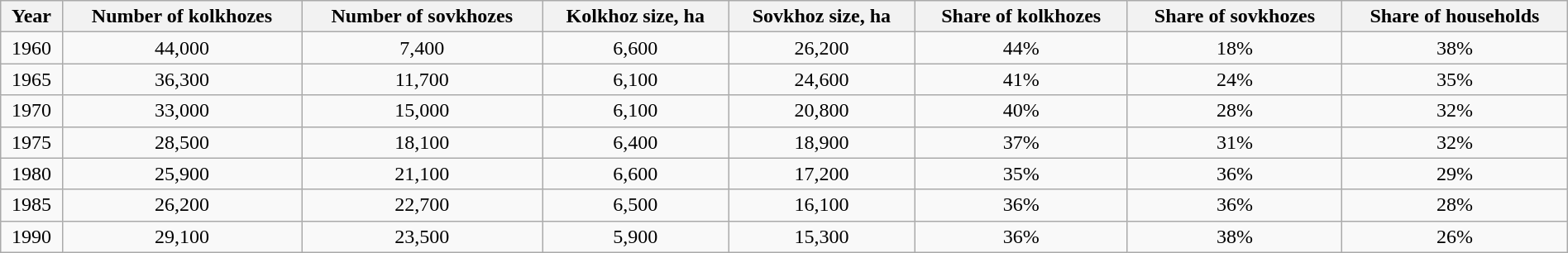<table class="wikitable" style="width:100%; font-size:100%; text-align: center">
<tr>
<th>Year</th>
<th>Number of kolkhozes</th>
<th>Number of sovkhozes</th>
<th>Kolkhoz size, ha</th>
<th>Sovkhoz size, ha</th>
<th>Share of kolkhozes</th>
<th>Share of sovkhozes</th>
<th>Share of households</th>
</tr>
<tr>
<td>1960</td>
<td>44,000</td>
<td>7,400</td>
<td>6,600</td>
<td>26,200</td>
<td>44%</td>
<td>18%</td>
<td>38%</td>
</tr>
<tr>
<td>1965</td>
<td>36,300</td>
<td>11,700</td>
<td>6,100</td>
<td>24,600</td>
<td>41%</td>
<td>24%</td>
<td>35%</td>
</tr>
<tr>
<td>1970</td>
<td>33,000</td>
<td>15,000</td>
<td>6,100</td>
<td>20,800</td>
<td>40%</td>
<td>28%</td>
<td>32%</td>
</tr>
<tr>
<td>1975</td>
<td>28,500</td>
<td>18,100</td>
<td>6,400</td>
<td>18,900</td>
<td>37%</td>
<td>31%</td>
<td>32%</td>
</tr>
<tr>
<td>1980</td>
<td>25,900</td>
<td>21,100</td>
<td>6,600</td>
<td>17,200</td>
<td>35%</td>
<td>36%</td>
<td>29%</td>
</tr>
<tr>
<td>1985</td>
<td>26,200</td>
<td>22,700</td>
<td>6,500</td>
<td>16,100</td>
<td>36%</td>
<td>36%</td>
<td>28%</td>
</tr>
<tr>
<td>1990</td>
<td>29,100</td>
<td>23,500</td>
<td>5,900</td>
<td>15,300</td>
<td>36%</td>
<td>38%</td>
<td>26%</td>
</tr>
</table>
